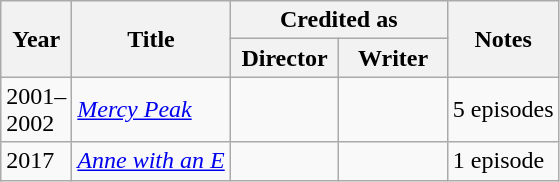<table class="wikitable">
<tr>
<th rowspan="2" style="width:33px;">Year</th>
<th rowspan="2">Title</th>
<th colspan="2">Credited as</th>
<th rowspan="2">Notes</th>
</tr>
<tr>
<th width="65">Director</th>
<th width="65">Writer</th>
</tr>
<tr>
<td>2001–2002</td>
<td style="text-align:left"><em><a href='#'>Mercy Peak</a></em></td>
<td></td>
<td></td>
<td>5 episodes</td>
</tr>
<tr>
<td>2017</td>
<td style="text-align:left"><em><a href='#'>Anne with an E</a></em></td>
<td></td>
<td></td>
<td>1 episode</td>
</tr>
</table>
